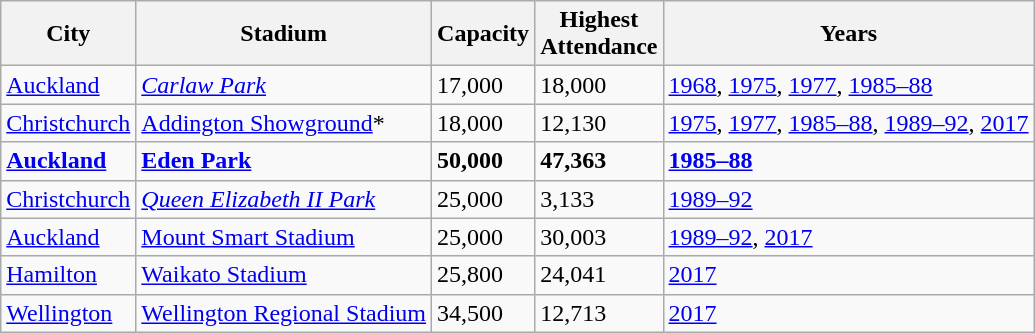<table class = "wikitable">
<tr>
<th>City</th>
<th>Stadium</th>
<th>Capacity</th>
<th>Highest<br>Attendance</th>
<th>Years</th>
</tr>
<tr>
<td><a href='#'>Auckland</a></td>
<td><em><a href='#'>Carlaw Park</a></em></td>
<td>17,000</td>
<td>18,000</td>
<td><a href='#'>1968</a>, <a href='#'>1975</a>, <a href='#'>1977</a>, <a href='#'>1985–88</a></td>
</tr>
<tr>
<td><a href='#'>Christchurch</a></td>
<td><a href='#'>Addington Showground</a>*</td>
<td>18,000</td>
<td>12,130</td>
<td><a href='#'>1975</a>, <a href='#'>1977</a>, <a href='#'>1985–88</a>, <a href='#'>1989–92</a>, <a href='#'>2017</a></td>
</tr>
<tr>
<td><strong><a href='#'>Auckland</a></strong></td>
<td><strong><a href='#'>Eden Park</a></strong></td>
<td><strong>50,000</strong></td>
<td><strong>47,363</strong></td>
<td><strong><a href='#'>1985–88</a></strong></td>
</tr>
<tr>
<td><a href='#'>Christchurch</a></td>
<td><em><a href='#'>Queen Elizabeth II Park</a></em></td>
<td>25,000</td>
<td>3,133</td>
<td><a href='#'>1989–92</a></td>
</tr>
<tr>
<td><a href='#'>Auckland</a></td>
<td><a href='#'>Mount Smart Stadium</a></td>
<td>25,000</td>
<td>30,003</td>
<td><a href='#'>1989–92</a>, <a href='#'>2017</a></td>
</tr>
<tr>
<td><a href='#'>Hamilton</a></td>
<td><a href='#'>Waikato Stadium</a></td>
<td>25,800</td>
<td>24,041</td>
<td><a href='#'>2017</a></td>
</tr>
<tr>
<td><a href='#'>Wellington</a></td>
<td><a href='#'>Wellington Regional Stadium</a></td>
<td>34,500</td>
<td>12,713</td>
<td><a href='#'>2017</a></td>
</tr>
</table>
